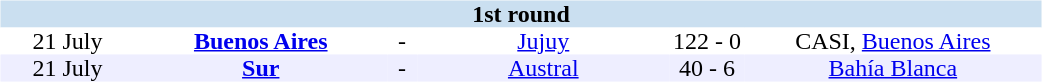<table table width=700>
<tr>
<td width=700 valign="top"><br><table border=0 cellspacing=0 cellpadding=0 style="font-size: 100%; border-collapse: collapse;" width=100%>
<tr bgcolor="#CADFF0">
<td style="font-size:100%"; align="center" colspan="6"><strong>1st round</strong></td>
</tr>
<tr align=center bgcolor=#FFFFFF>
<td width=90>21 July</td>
<td width=170><strong><a href='#'>Buenos Aires</a></strong></td>
<td width=20>-</td>
<td width=170><a href='#'>Jujuy</a></td>
<td width=50>122 - 0</td>
<td width=200>CASI, <a href='#'>Buenos Aires</a></td>
</tr>
<tr align=center bgcolor=#EEEEFF>
<td width=90>21 July</td>
<td width=170><strong><a href='#'>Sur</a></strong></td>
<td width=20>-</td>
<td width=170><a href='#'>Austral</a></td>
<td width=50>40 - 6</td>
<td width=200><a href='#'>Bahía Blanca</a></td>
</tr>
</table>
</td>
</tr>
</table>
